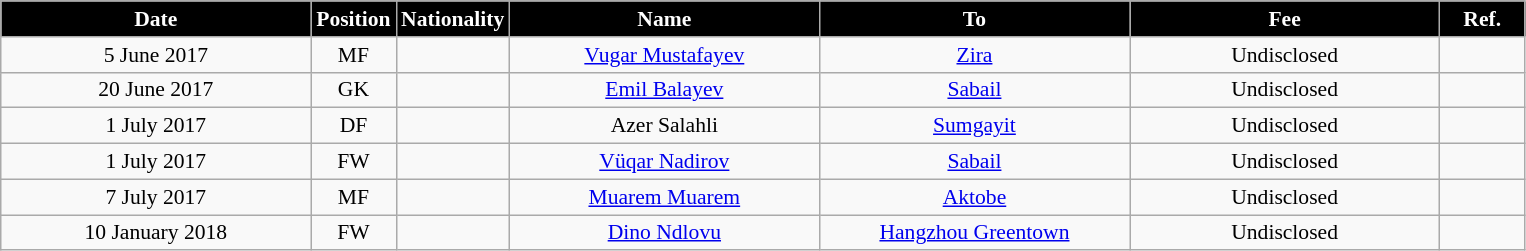<table class="wikitable"  style="text-align:center; font-size:90%; ">
<tr>
<th style="background:#000000; color:#fff; width:200px;">Date</th>
<th style="background:#000000; color:#fff; width:50px;">Position</th>
<th style="background:#000000; color:#fff; width:50px;">Nationality</th>
<th style="background:#000000; color:#fff; width:200px;">Name</th>
<th style="background:#000000; color:#fff; width:200px;">To</th>
<th style="background:#000000; color:#fff; width:200px;">Fee</th>
<th style="background:#000000; color:#fff; width:50px;">Ref.</th>
</tr>
<tr>
<td>5 June 2017</td>
<td>MF</td>
<td></td>
<td><a href='#'>Vugar Mustafayev</a></td>
<td><a href='#'>Zira</a></td>
<td>Undisclosed</td>
<td></td>
</tr>
<tr>
<td>20 June 2017</td>
<td>GK</td>
<td></td>
<td><a href='#'>Emil Balayev</a></td>
<td><a href='#'>Sabail</a></td>
<td>Undisclosed</td>
<td></td>
</tr>
<tr>
<td>1 July 2017</td>
<td>DF</td>
<td></td>
<td>Azer Salahli</td>
<td><a href='#'>Sumgayit</a></td>
<td>Undisclosed</td>
<td></td>
</tr>
<tr>
<td>1 July 2017</td>
<td>FW</td>
<td></td>
<td><a href='#'>Vüqar Nadirov</a></td>
<td><a href='#'>Sabail</a></td>
<td>Undisclosed</td>
<td></td>
</tr>
<tr>
<td>7 July 2017</td>
<td>MF</td>
<td></td>
<td><a href='#'>Muarem Muarem</a></td>
<td><a href='#'>Aktobe</a></td>
<td>Undisclosed</td>
<td></td>
</tr>
<tr>
<td>10 January 2018</td>
<td>FW</td>
<td></td>
<td><a href='#'>Dino Ndlovu</a></td>
<td><a href='#'>Hangzhou Greentown</a></td>
<td>Undisclosed</td>
<td></td>
</tr>
</table>
